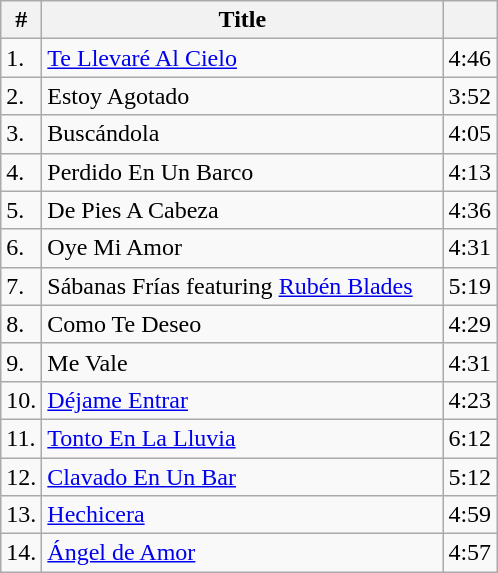<table class="wikitable">
<tr>
<th>#</th>
<th width="260">Title</th>
<th></th>
</tr>
<tr>
<td>1.</td>
<td><a href='#'>Te Llevaré Al Cielo</a></td>
<td>4:46</td>
</tr>
<tr>
<td>2.</td>
<td>Estoy Agotado</td>
<td>3:52</td>
</tr>
<tr>
<td>3.</td>
<td>Buscándola</td>
<td>4:05</td>
</tr>
<tr>
<td>4.</td>
<td>Perdido En Un Barco</td>
<td>4:13</td>
</tr>
<tr>
<td>5.</td>
<td>De Pies A Cabeza</td>
<td>4:36</td>
</tr>
<tr>
<td>6.</td>
<td>Oye Mi Amor</td>
<td>4:31</td>
</tr>
<tr>
<td>7.</td>
<td>Sábanas Frías featuring <a href='#'>Rubén Blades</a></td>
<td>5:19</td>
</tr>
<tr>
<td>8.</td>
<td>Como Te Deseo</td>
<td>4:29</td>
</tr>
<tr>
<td>9.</td>
<td>Me Vale</td>
<td>4:31</td>
</tr>
<tr>
<td>10.</td>
<td><a href='#'>Déjame Entrar</a></td>
<td>4:23</td>
</tr>
<tr>
<td>11.</td>
<td><a href='#'>Tonto En La Lluvia</a></td>
<td>6:12</td>
</tr>
<tr>
<td>12.</td>
<td><a href='#'>Clavado En Un Bar</a></td>
<td>5:12</td>
</tr>
<tr>
<td>13.</td>
<td><a href='#'>Hechicera</a></td>
<td>4:59</td>
</tr>
<tr>
<td>14.</td>
<td><a href='#'>Ángel de Amor</a></td>
<td>4:57</td>
</tr>
</table>
